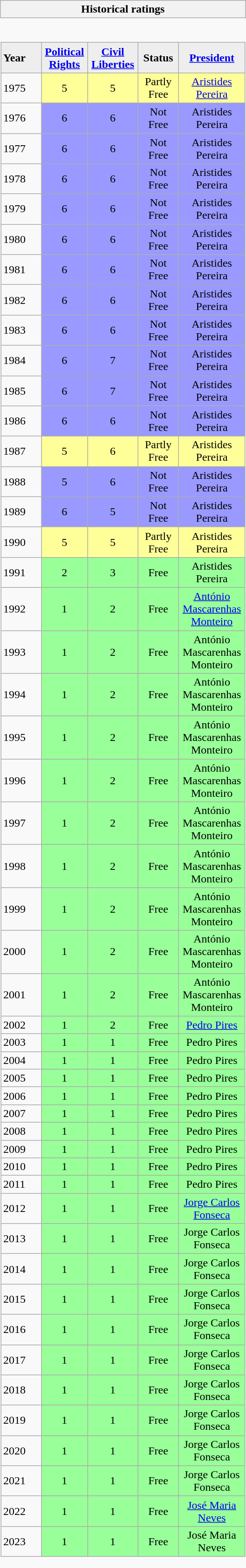<table class="wikitable collapsible collapsed" style="border:none; ">
<tr>
<th>Historical ratings</th>
</tr>
<tr>
<td style="padding:0; border:none;"><br><table class="wikitable sortable" width=100% style="border-collapse:collapse;">
<tr style="background:#eee; font-weight:bold; text-align:center;">
<td style="width:3em; text-align:left;">Year</td>
<td style="width:3em;"><a href='#'>Political Rights</a></td>
<td style="width:3em;"><a href='#'>Civil Liberties</a></td>
<td style="width:3em;">Status</td>
<td style="width:3em;"><a href='#'>President</a></td>
</tr>
<tr align=center>
<td align=left>1975</td>
<td style="background:#ff9;">5</td>
<td style="background:#ff9;">5</td>
<td style="background:#ff9;">Partly Free</td>
<td style="background:#ff9;"><a href='#'>Aristides Pereira</a></td>
</tr>
<tr align=center>
<td align=left>1976</td>
<td style="background:#99f;">6</td>
<td style="background:#99f;">6</td>
<td style="background:#99f;">Not Free</td>
<td style="background:#99f;">Aristides Pereira</td>
</tr>
<tr align=center>
<td align=left>1977</td>
<td style="background:#99f;">6</td>
<td style="background:#99f;">6</td>
<td style="background:#99f;">Not Free</td>
<td style="background:#99f;">Aristides Pereira</td>
</tr>
<tr align=center>
<td align=left>1978</td>
<td style="background:#99f;">6</td>
<td style="background:#99f;">6</td>
<td style="background:#99f;">Not Free</td>
<td style="background:#99f;">Aristides Pereira</td>
</tr>
<tr align=center>
<td align=left>1979</td>
<td style="background:#99f;">6</td>
<td style="background:#99f;">6</td>
<td style="background:#99f;">Not Free</td>
<td style="background:#99f;">Aristides Pereira</td>
</tr>
<tr align=center>
<td align=left>1980</td>
<td style="background:#99f;">6</td>
<td style="background:#99f;">6</td>
<td style="background:#99f;">Not Free</td>
<td style="background:#99f;">Aristides Pereira</td>
</tr>
<tr align=center>
<td align=left>1981</td>
<td style="background:#99f;">6</td>
<td style="background:#99f;">6</td>
<td style="background:#99f;">Not Free</td>
<td style="background:#99f;">Aristides Pereira</td>
</tr>
<tr align=center>
<td align=left>1982</td>
<td style="background:#99f;">6</td>
<td style="background:#99f;">6</td>
<td style="background:#99f;">Not Free</td>
<td style="background:#99f;">Aristides Pereira</td>
</tr>
<tr align=center>
<td align=left>1983</td>
<td style="background:#99f;">6</td>
<td style="background:#99f;">6</td>
<td style="background:#99f;">Not Free</td>
<td style="background:#99f;">Aristides Pereira</td>
</tr>
<tr align=center>
<td align=left>1984</td>
<td style="background:#99f;">6</td>
<td style="background:#99f;">7</td>
<td style="background:#99f;">Not Free</td>
<td style="background:#99f;">Aristides Pereira</td>
</tr>
<tr align=center>
<td align=left>1985</td>
<td style="background:#99f;">6</td>
<td style="background:#99f;">7</td>
<td style="background:#99f;">Not Free</td>
<td style="background:#99f;">Aristides Pereira</td>
</tr>
<tr align=center>
<td align=left>1986</td>
<td style="background:#99f;">6</td>
<td style="background:#99f;">6</td>
<td style="background:#99f;">Not Free</td>
<td style="background:#99f;">Aristides Pereira</td>
</tr>
<tr align=center>
<td align=left>1987</td>
<td style="background:#ff9;">5</td>
<td style="background:#ff9;">6</td>
<td style="background:#ff9;">Partly Free</td>
<td style="background:#ff9;">Aristides Pereira</td>
</tr>
<tr align=center>
<td align=left>1988</td>
<td style="background:#99f;">5</td>
<td style="background:#99f;">6</td>
<td style="background:#99f;">Not Free</td>
<td style="background:#99f;">Aristides Pereira</td>
</tr>
<tr align=center>
<td align=left>1989</td>
<td style="background:#99f;">6</td>
<td style="background:#99f;">5</td>
<td style="background:#99f;">Not Free</td>
<td style="background:#99f;">Aristides Pereira</td>
</tr>
<tr align=center>
<td align=left>1990</td>
<td style="background:#ff9;">5</td>
<td style="background:#ff9;">5</td>
<td style="background:#ff9;">Partly Free</td>
<td style="background:#ff9;">Aristides Pereira</td>
</tr>
<tr align=center>
<td align=left>1991</td>
<td style="background:#9f9;">2</td>
<td style="background:#9f9;">3</td>
<td style="background:#9f9;">Free</td>
<td style="background:#9f9;">Aristides Pereira</td>
</tr>
<tr align=center>
<td align=left>1992</td>
<td style="background:#9f9;">1</td>
<td style="background:#9f9;">2</td>
<td style="background:#9f9;">Free</td>
<td style="background:#9f9;"><a href='#'>António Mascarenhas Monteiro</a></td>
</tr>
<tr align=center>
<td align=left>1993</td>
<td style="background:#9f9;">1</td>
<td style="background:#9f9;">2</td>
<td style="background:#9f9;">Free</td>
<td style="background:#9f9;">António Mascarenhas Monteiro</td>
</tr>
<tr align=center>
<td align=left>1994</td>
<td style="background:#9f9;">1</td>
<td style="background:#9f9;">2</td>
<td style="background:#9f9;">Free</td>
<td style="background:#9f9;">António Mascarenhas Monteiro</td>
</tr>
<tr align=center>
<td align=left>1995</td>
<td style="background:#9f9;">1</td>
<td style="background:#9f9;">2</td>
<td style="background:#9f9;">Free</td>
<td style="background:#9f9;">António Mascarenhas Monteiro</td>
</tr>
<tr align=center>
<td align=left>1996</td>
<td style="background:#9f9;">1</td>
<td style="background:#9f9;">2</td>
<td style="background:#9f9;">Free</td>
<td style="background:#9f9;">António Mascarenhas Monteiro</td>
</tr>
<tr align=center>
<td align=left>1997</td>
<td style="background:#9f9;">1</td>
<td style="background:#9f9;">2</td>
<td style="background:#9f9;">Free</td>
<td style="background:#9f9;">António Mascarenhas Monteiro</td>
</tr>
<tr align=center>
<td align=left>1998</td>
<td style="background:#9f9;">1</td>
<td style="background:#9f9;">2</td>
<td style="background:#9f9;">Free</td>
<td style="background:#9f9;">António Mascarenhas Monteiro</td>
</tr>
<tr align=center>
<td align=left>1999</td>
<td style="background:#9f9;">1</td>
<td style="background:#9f9;">2</td>
<td style="background:#9f9;">Free</td>
<td style="background:#9f9;">António Mascarenhas Monteiro</td>
</tr>
<tr align=center>
<td align=left>2000</td>
<td style="background:#9f9;">1</td>
<td style="background:#9f9;">2</td>
<td style="background:#9f9;">Free</td>
<td style="background:#9f9;">António Mascarenhas Monteiro</td>
</tr>
<tr align=center>
<td align=left>2001</td>
<td style="background:#9f9;">1</td>
<td style="background:#9f9;">2</td>
<td style="background:#9f9;">Free</td>
<td style="background:#9f9;">António Mascarenhas Monteiro</td>
</tr>
<tr align=center>
<td align=left>2002</td>
<td style="background:#9f9;">1</td>
<td style="background:#9f9;">2</td>
<td style="background:#9f9;">Free</td>
<td style="background:#9f9;"><a href='#'>Pedro Pires</a></td>
</tr>
<tr align=center>
<td align=left>2003</td>
<td style="background:#9f9;">1</td>
<td style="background:#9f9;">1</td>
<td style="background:#9f9;">Free</td>
<td style="background:#9f9;">Pedro Pires</td>
</tr>
<tr align=center>
<td align=left>2004</td>
<td style="background:#9f9;">1</td>
<td style="background:#9f9;">1</td>
<td style="background:#9f9;">Free</td>
<td style="background:#9f9;">Pedro Pires</td>
</tr>
<tr align=center>
<td align=left>2005</td>
<td style="background:#9f9;">1</td>
<td style="background:#9f9;">1</td>
<td style="background:#9f9;">Free</td>
<td style="background:#9f9;">Pedro Pires</td>
</tr>
<tr align=center>
<td align=left>2006</td>
<td style="background:#9f9;">1</td>
<td style="background:#9f9;">1</td>
<td style="background:#9f9;">Free</td>
<td style="background:#9f9;">Pedro Pires</td>
</tr>
<tr align=center>
<td align=left>2007</td>
<td style="background:#9f9;">1</td>
<td style="background:#9f9;">1</td>
<td style="background:#9f9;">Free</td>
<td style="background:#9f9;">Pedro Pires</td>
</tr>
<tr align=center>
<td align=left>2008</td>
<td style="background:#9f9;">1</td>
<td style="background:#9f9;">1</td>
<td style="background:#9f9;">Free</td>
<td style="background:#9f9;">Pedro Pires</td>
</tr>
<tr align=center>
<td align=left>2009</td>
<td style="background:#9f9;">1</td>
<td style="background:#9f9;">1</td>
<td style="background:#9f9;">Free</td>
<td style="background:#9f9;">Pedro Pires</td>
</tr>
<tr align=center>
<td align=left>2010</td>
<td style="background:#9f9;">1</td>
<td style="background:#9f9;">1</td>
<td style="background:#9f9;">Free</td>
<td style="background:#9f9;">Pedro Pires</td>
</tr>
<tr align=center>
<td align=left>2011</td>
<td style="background:#9f9;">1</td>
<td style="background:#9f9;">1</td>
<td style="background:#9f9;">Free</td>
<td style="background:#9f9;">Pedro Pires</td>
</tr>
<tr align=center>
<td align=left>2012</td>
<td style="background:#9f9;">1</td>
<td style="background:#9f9;">1</td>
<td style="background:#9f9;">Free</td>
<td style="background:#9f9;"><a href='#'>Jorge Carlos Fonseca</a></td>
</tr>
<tr align=center>
<td align=left>2013</td>
<td style="background:#9f9;">1</td>
<td style="background:#9f9;">1</td>
<td style="background:#9f9;">Free</td>
<td style="background:#9f9;">Jorge Carlos Fonseca</td>
</tr>
<tr align=center>
<td align=left>2014</td>
<td style="background:#9f9;">1</td>
<td style="background:#9f9;">1</td>
<td style="background:#9f9;">Free</td>
<td style="background:#9f9;">Jorge Carlos Fonseca</td>
</tr>
<tr align=center>
<td align=left>2015</td>
<td style="background:#9f9;">1</td>
<td style="background:#9f9;">1</td>
<td style="background:#9f9;">Free</td>
<td style="background:#9f9;">Jorge Carlos Fonseca</td>
</tr>
<tr align=center>
<td align=left>2016</td>
<td style="background:#9f9;">1</td>
<td style="background:#9f9;">1</td>
<td style="background:#9f9;">Free</td>
<td style="background:#9f9;">Jorge Carlos Fonseca</td>
</tr>
<tr align=center>
<td align=left>2017</td>
<td style="background:#9f9;">1</td>
<td style="background:#9f9;">1</td>
<td style="background:#9f9;">Free</td>
<td style="background:#9f9;">Jorge Carlos Fonseca</td>
</tr>
<tr align=center>
<td align=left>2018</td>
<td style="background:#9f9;">1</td>
<td style="background:#9f9;">1</td>
<td style="background:#9f9;">Free</td>
<td style="background:#9f9;">Jorge Carlos Fonseca</td>
</tr>
<tr align=center>
<td align=left>2019</td>
<td style="background:#9f9;">1</td>
<td style="background:#9f9;">1</td>
<td style="background:#9f9;">Free</td>
<td style="background:#9f9;">Jorge Carlos Fonseca</td>
</tr>
<tr align=center>
<td align=left>2020</td>
<td style="background:#9f9;">1</td>
<td style="background:#9f9;">1</td>
<td style="background:#9f9;">Free</td>
<td style="background:#9f9;">Jorge Carlos Fonseca</td>
</tr>
<tr align=center>
<td align=left>2021</td>
<td style="background:#9f9;">1</td>
<td style="background:#9f9;">1</td>
<td style="background:#9f9;">Free</td>
<td style="background:#9f9;">Jorge Carlos Fonseca</td>
</tr>
<tr align=center>
<td align=left>2022</td>
<td style="background:#9f9;">1</td>
<td style="background:#9f9;">1</td>
<td style="background:#9f9;">Free</td>
<td style="background:#9f9;"><a href='#'>José Maria Neves</a></td>
</tr>
<tr align=center>
<td align=left>2023</td>
<td style="background:#9f9;">1</td>
<td style="background:#9f9;">1</td>
<td style="background:#9f9;">Free</td>
<td style="background:#9f9;">José Maria Neves</td>
</tr>
</table>
</td>
</tr>
</table>
